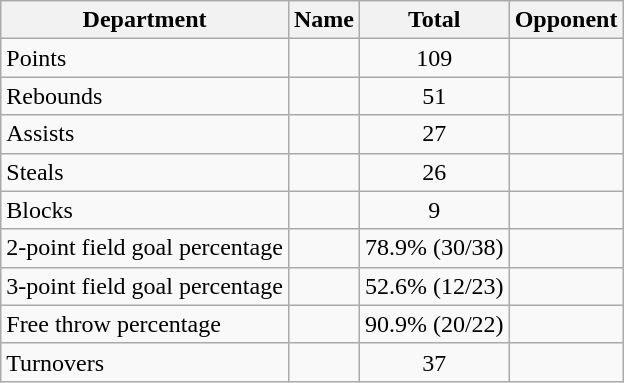<table class=wikitable>
<tr>
<th>Department</th>
<th>Name</th>
<th>Total</th>
<th>Opponent</th>
</tr>
<tr>
<td>Points</td>
<td> <br> </td>
<td align=center>109</td>
<td> <br> </td>
</tr>
<tr>
<td>Rebounds</td>
<td> <br> </td>
<td align=center>51</td>
<td> <br> </td>
</tr>
<tr>
<td>Assists</td>
<td></td>
<td align=center>27</td>
<td></td>
</tr>
<tr>
<td>Steals</td>
<td></td>
<td align=center>26</td>
<td></td>
</tr>
<tr>
<td>Blocks</td>
<td></td>
<td align=center>9</td>
<td></td>
</tr>
<tr>
<td>2-point field goal percentage</td>
<td></td>
<td align=center>78.9% (30/38)</td>
<td></td>
</tr>
<tr>
<td>3-point field goal percentage</td>
<td></td>
<td align=center>52.6% (12/23)</td>
<td></td>
</tr>
<tr>
<td>Free throw percentage</td>
<td></td>
<td align=center>90.9% (20/22)</td>
<td></td>
</tr>
<tr>
<td>Turnovers</td>
<td></td>
<td align=center>37</td>
<td></td>
</tr>
</table>
